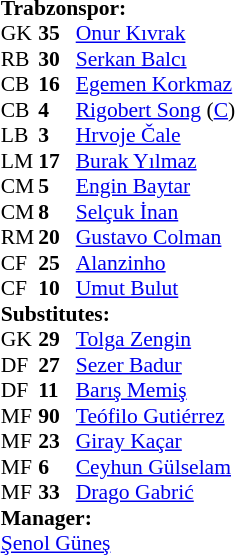<table style="font-size: 90%" cellspacing="0" cellpadding="0" align=center>
<tr>
<td colspan="4"><strong>Trabzonspor:</strong></td>
</tr>
<tr>
<th width=25></th>
<th width=25></th>
</tr>
<tr>
<td>GK</td>
<td><strong>35</strong></td>
<td> <a href='#'>Onur Kıvrak</a></td>
<td></td>
<td></td>
</tr>
<tr>
<td>RB</td>
<td><strong>30</strong></td>
<td> <a href='#'>Serkan Balcı</a></td>
<td></td>
<td></td>
</tr>
<tr>
<td>CB</td>
<td><strong>16</strong></td>
<td> <a href='#'>Egemen Korkmaz</a></td>
<td></td>
<td></td>
</tr>
<tr>
<td>CB</td>
<td><strong>4</strong></td>
<td> <a href='#'>Rigobert Song</a> (<a href='#'>C</a>)</td>
</tr>
<tr>
<td>LB</td>
<td><strong>3</strong></td>
<td> <a href='#'>Hrvoje Čale</a></td>
</tr>
<tr>
<td>LM</td>
<td><strong>17</strong></td>
<td> <a href='#'>Burak Yılmaz</a></td>
<td></td>
<td></td>
</tr>
<tr>
<td>CM</td>
<td><strong>5</strong></td>
<td> <a href='#'>Engin Baytar</a></td>
<td></td>
<td></td>
<td></td>
</tr>
<tr>
<td>CM</td>
<td><strong>8</strong></td>
<td> <a href='#'>Selçuk İnan</a></td>
<td></td>
<td></td>
<td></td>
</tr>
<tr>
<td>RM</td>
<td><strong>20</strong></td>
<td> <a href='#'>Gustavo Colman</a></td>
</tr>
<tr>
<td>CF</td>
<td><strong>25</strong></td>
<td> <a href='#'>Alanzinho</a></td>
<td></td>
<td></td>
<td></td>
</tr>
<tr>
<td>CF</td>
<td><strong>10</strong></td>
<td> <a href='#'>Umut Bulut</a></td>
</tr>
<tr>
<td colspan=3><strong>Substitutes:</strong></td>
</tr>
<tr>
<td>GK</td>
<td><strong>29</strong></td>
<td> <a href='#'>Tolga Zengin</a></td>
</tr>
<tr>
<td>DF</td>
<td><strong>27</strong></td>
<td> <a href='#'>Sezer Badur</a></td>
<td></td>
<td></td>
<td></td>
</tr>
<tr>
<td>DF</td>
<td><strong>11</strong></td>
<td> <a href='#'>Barış Memiş</a></td>
</tr>
<tr>
<td>MF</td>
<td><strong>90</strong></td>
<td> <a href='#'>Teófilo Gutiérrez</a></td>
</tr>
<tr>
<td>MF</td>
<td><strong>23</strong></td>
<td> <a href='#'>Giray Kaçar</a></td>
<td></td>
<td></td>
<td></td>
</tr>
<tr>
<td>MF</td>
<td><strong>6</strong></td>
<td> <a href='#'>Ceyhun Gülselam</a></td>
<td></td>
<td></td>
<td></td>
</tr>
<tr>
<td>MF</td>
<td><strong>33</strong></td>
<td> <a href='#'>Drago Gabrić</a></td>
</tr>
<tr>
<td colspan=3><strong>Manager:</strong></td>
</tr>
<tr>
<td colspan=4> <a href='#'>Şenol Güneş</a></td>
</tr>
</table>
